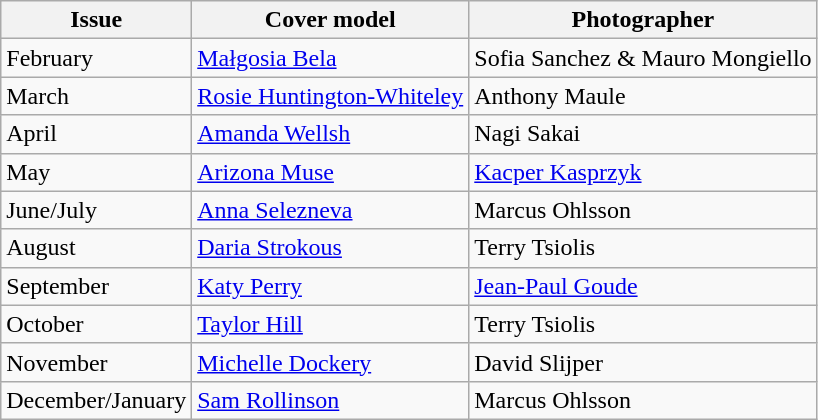<table class="sortable wikitable">
<tr>
<th>Issue</th>
<th>Cover model</th>
<th>Photographer</th>
</tr>
<tr>
<td>February</td>
<td><a href='#'>Małgosia Bela</a></td>
<td>Sofia Sanchez & Mauro Mongiello</td>
</tr>
<tr>
<td>March</td>
<td><a href='#'>Rosie Huntington-Whiteley</a></td>
<td>Anthony Maule</td>
</tr>
<tr>
<td>April</td>
<td><a href='#'>Amanda Wellsh</a></td>
<td>Nagi Sakai</td>
</tr>
<tr>
<td>May</td>
<td><a href='#'>Arizona Muse</a></td>
<td><a href='#'>Kacper Kasprzyk</a></td>
</tr>
<tr>
<td>June/July</td>
<td><a href='#'>Anna Selezneva</a></td>
<td>Marcus Ohlsson</td>
</tr>
<tr>
<td>August</td>
<td><a href='#'>Daria Strokous</a></td>
<td>Terry Tsiolis</td>
</tr>
<tr>
<td>September</td>
<td><a href='#'>Katy Perry</a></td>
<td><a href='#'>Jean-Paul Goude</a></td>
</tr>
<tr>
<td>October</td>
<td><a href='#'>Taylor Hill</a></td>
<td>Terry Tsiolis</td>
</tr>
<tr>
<td>November</td>
<td><a href='#'>Michelle Dockery</a></td>
<td>David Slijper</td>
</tr>
<tr>
<td>December/January</td>
<td><a href='#'>Sam Rollinson</a></td>
<td>Marcus Ohlsson</td>
</tr>
</table>
